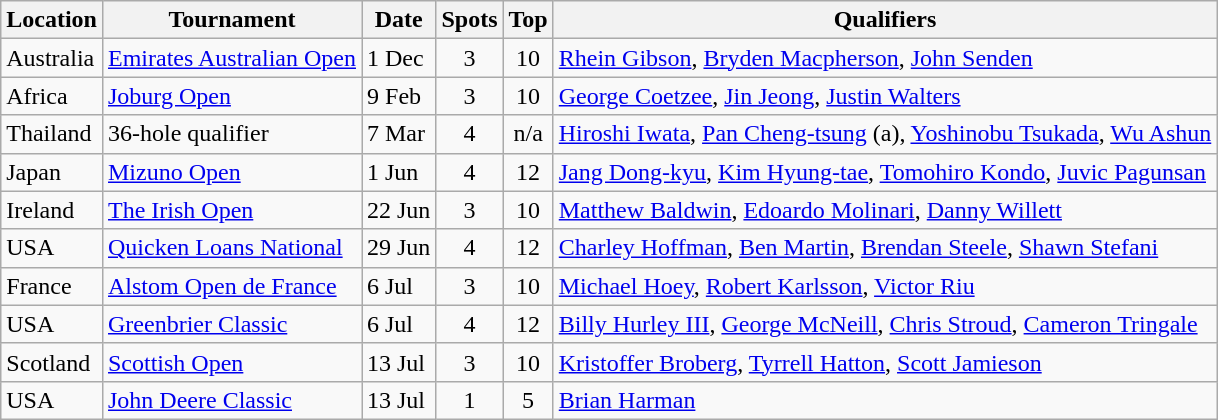<table class=wikitable>
<tr>
<th>Location</th>
<th>Tournament</th>
<th>Date</th>
<th align=center>Spots</th>
<th align=center>Top</th>
<th>Qualifiers</th>
</tr>
<tr>
<td>Australia</td>
<td><a href='#'>Emirates Australian Open</a></td>
<td>1 Dec</td>
<td align=center>3</td>
<td align=center>10</td>
<td><a href='#'>Rhein Gibson</a>, <a href='#'>Bryden Macpherson</a>, <a href='#'>John Senden</a></td>
</tr>
<tr>
<td>Africa</td>
<td><a href='#'>Joburg Open</a></td>
<td>9 Feb</td>
<td align=center>3</td>
<td align=center>10</td>
<td><a href='#'>George Coetzee</a>, <a href='#'>Jin Jeong</a>, <a href='#'>Justin Walters</a></td>
</tr>
<tr>
<td>Thailand</td>
<td>36-hole qualifier</td>
<td>7 Mar</td>
<td align=center>4</td>
<td align=center>n/a</td>
<td><a href='#'>Hiroshi Iwata</a>, <a href='#'>Pan Cheng-tsung</a> (a), <a href='#'>Yoshinobu Tsukada</a>, <a href='#'>Wu Ashun</a></td>
</tr>
<tr>
<td>Japan</td>
<td><a href='#'>Mizuno Open</a></td>
<td>1 Jun</td>
<td align=center>4</td>
<td align=center>12</td>
<td><a href='#'>Jang Dong-kyu</a>, <a href='#'>Kim Hyung-tae</a>, <a href='#'>Tomohiro Kondo</a>, <a href='#'>Juvic Pagunsan</a></td>
</tr>
<tr>
<td>Ireland</td>
<td><a href='#'>The Irish Open</a></td>
<td>22 Jun</td>
<td align=center>3</td>
<td align=center>10</td>
<td><a href='#'>Matthew Baldwin</a>, <a href='#'>Edoardo Molinari</a>, <a href='#'>Danny Willett</a></td>
</tr>
<tr>
<td>USA</td>
<td><a href='#'>Quicken Loans National</a></td>
<td>29 Jun</td>
<td align=center>4</td>
<td align=center>12</td>
<td><a href='#'>Charley Hoffman</a>, <a href='#'>Ben Martin</a>, <a href='#'>Brendan Steele</a>, <a href='#'>Shawn Stefani</a></td>
</tr>
<tr>
<td>France</td>
<td><a href='#'>Alstom Open de France</a></td>
<td>6 Jul</td>
<td align=center>3</td>
<td align=center>10</td>
<td><a href='#'>Michael Hoey</a>, <a href='#'>Robert Karlsson</a>, <a href='#'>Victor Riu</a></td>
</tr>
<tr>
<td>USA</td>
<td><a href='#'>Greenbrier Classic</a></td>
<td>6 Jul</td>
<td align=center>4</td>
<td align=center>12</td>
<td><a href='#'>Billy Hurley III</a>, <a href='#'>George McNeill</a>, <a href='#'>Chris Stroud</a>, <a href='#'>Cameron Tringale</a></td>
</tr>
<tr>
<td>Scotland</td>
<td><a href='#'>Scottish Open</a></td>
<td>13 Jul</td>
<td align=center>3</td>
<td align=center>10</td>
<td><a href='#'>Kristoffer Broberg</a>, <a href='#'>Tyrrell Hatton</a>, <a href='#'>Scott Jamieson</a></td>
</tr>
<tr>
<td>USA</td>
<td><a href='#'>John Deere Classic</a></td>
<td>13 Jul</td>
<td align=center>1</td>
<td align=center>5</td>
<td><a href='#'>Brian Harman</a></td>
</tr>
</table>
